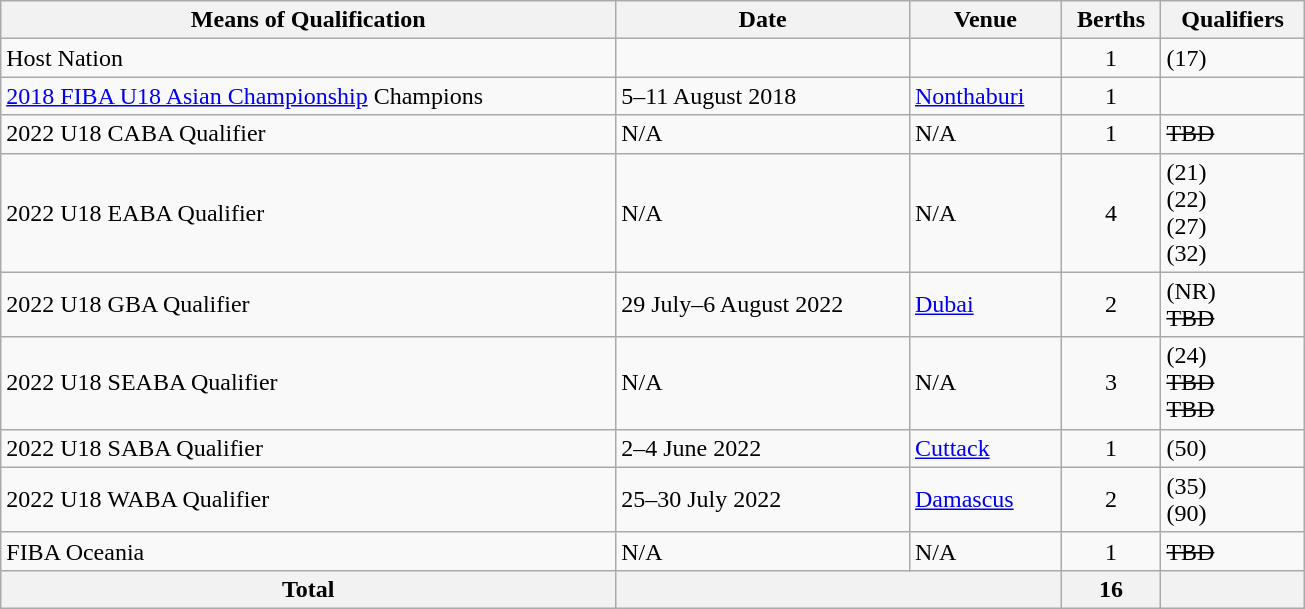<table class="wikitable" style="width:870px;">
<tr>
<th>Means of Qualification</th>
<th>Date</th>
<th>Venue</th>
<th>Berths</th>
<th>Qualifiers</th>
</tr>
<tr>
<td>Host Nation</td>
<td></td>
<td></td>
<td style="text-align:center;">1</td>
<td> (17)</td>
</tr>
<tr>
<td><a href='#'>2018 FIBA U18 Asian Championship</a> Champions</td>
<td>5–11 August 2018</td>
<td> <a href='#'>Nonthaburi</a></td>
<td style="text-align:center;">1</td>
<td><s></s></td>
</tr>
<tr>
<td>2022 U18 CABA Qualifier</td>
<td>N/A</td>
<td>N/A</td>
<td style="text-align:center;">1</td>
<td><s>TBD</s></td>
</tr>
<tr>
<td>2022 U18 EABA Qualifier</td>
<td>N/A</td>
<td>N/A</td>
<td style="text-align:center;">4</td>
<td> (21)<br> (22)<br> (27)<br> (32)</td>
</tr>
<tr>
<td>2022 U18 GBA Qualifier</td>
<td>29 July–6 August 2022</td>
<td> <a href='#'>Dubai</a></td>
<td style="text-align:center;">2</td>
<td> (NR)<br><s>TBD</s></td>
</tr>
<tr>
<td>2022 U18 SEABA Qualifier</td>
<td>N/A</td>
<td>N/A</td>
<td style="text-align:center;">3</td>
<td> (24)<br><s>TBD</s><br><s>TBD</s></td>
</tr>
<tr>
<td>2022 U18 SABA Qualifier</td>
<td>2–4 June 2022</td>
<td> <a href='#'>Cuttack</a></td>
<td style="text-align:center;">1</td>
<td> (50)</td>
</tr>
<tr>
<td>2022 U18 WABA Qualifier</td>
<td>25–30 July 2022</td>
<td> <a href='#'>Damascus</a></td>
<td style="text-align:center;">2</td>
<td> (35)<br> (90)</td>
</tr>
<tr>
<td>FIBA Oceania</td>
<td>N/A</td>
<td>N/A</td>
<td style="text-align:center;">1</td>
<td><s>TBD</s></td>
</tr>
<tr>
<th>Total</th>
<th colspan="2"></th>
<th>16</th>
<th></th>
</tr>
</table>
